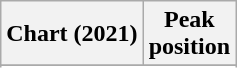<table class="wikitable plainrowheaders sortable" style="text-align:center;">
<tr>
<th scope="col">Chart (2021)</th>
<th scope="col">Peak<br>position</th>
</tr>
<tr>
</tr>
<tr>
</tr>
</table>
